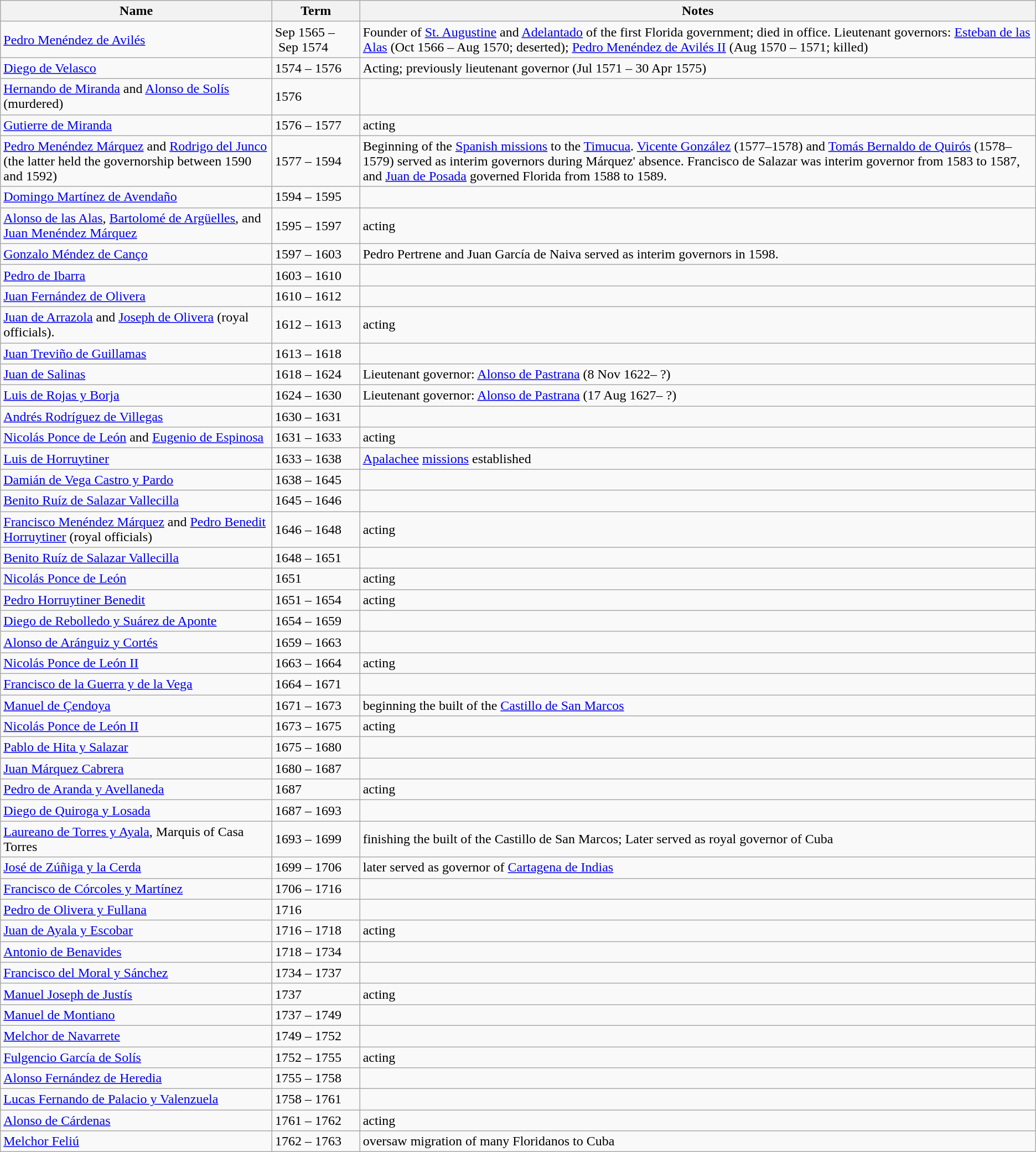<table class="wikitable">
<tr>
<th>Name</th>
<th>Term</th>
<th>Notes</th>
</tr>
<tr>
<td><a href='#'>Pedro Menéndez de Avilés</a></td>
<td>Sep 1565 – Sep 1574 </td>
<td>Founder of <a href='#'>St. Augustine</a> and <a href='#'>Adelantado</a> of the first Florida government; died in office. Lieutenant governors: <a href='#'>Esteban de las Alas</a> (Oct 1566 – Aug 1570; deserted); <a href='#'>Pedro Menéndez de Avilés II</a> (Aug 1570 – 1571; killed)</td>
</tr>
<tr>
<td><a href='#'>Diego de Velasco</a></td>
<td>1574 – 1576</td>
<td>Acting; previously lieutenant governor (Jul 1571 – 30 Apr 1575)</td>
</tr>
<tr>
<td><a href='#'>Hernando de Miranda</a> and <a href='#'>Alonso de Solís</a> (murdered)</td>
<td>1576</td>
<td></td>
</tr>
<tr>
<td><a href='#'>Gutierre de Miranda</a></td>
<td>1576 – 1577</td>
<td>acting</td>
</tr>
<tr>
<td><a href='#'>Pedro Menéndez Márquez</a> and <a href='#'>Rodrigo del Junco</a> (the latter held the governorship between 1590 and 1592)</td>
<td>1577 – 1594</td>
<td>Beginning of the <a href='#'>Spanish missions</a> to the <a href='#'>Timucua</a>. <a href='#'>Vicente González</a> (1577–1578) and <a href='#'>Tomás Bernaldo de Quirós</a> (1578–1579) served as interim governors during Márquez' absence. Francisco de Salazar was interim governor from 1583 to 1587, and <a href='#'>Juan de Posada</a> governed Florida from 1588 to 1589.</td>
</tr>
<tr>
<td><a href='#'>Domingo Martínez de Avendaño</a></td>
<td>1594 – 1595</td>
<td></td>
</tr>
<tr>
<td><a href='#'>Alonso de las Alas</a>, <a href='#'>Bartolomé de Argüelles</a>, and <a href='#'>Juan Menéndez Márquez</a></td>
<td>1595 – 1597</td>
<td>acting</td>
</tr>
<tr>
<td><a href='#'>Gonzalo Méndez de Canço</a></td>
<td>1597 – 1603</td>
<td>Pedro Pertrene and Juan García de Naiva served as interim governors in 1598.</td>
</tr>
<tr>
<td><a href='#'>Pedro de Ibarra</a></td>
<td>1603 – 1610</td>
<td></td>
</tr>
<tr>
<td><a href='#'>Juan Fernández de Olivera</a></td>
<td>1610 – 1612</td>
<td></td>
</tr>
<tr>
<td><a href='#'>Juan de Arrazola</a> and <a href='#'>Joseph de Olivera</a> (royal officials). </td>
<td>1612 – 1613</td>
<td>acting</td>
</tr>
<tr>
<td><a href='#'>Juan Treviño de Guillamas</a></td>
<td>1613 – 1618</td>
<td></td>
</tr>
<tr>
<td><a href='#'>Juan de Salinas</a></td>
<td>1618 – 1624</td>
<td>Lieutenant governor: <a href='#'>Alonso de Pastrana</a> (8 Nov 1622– ?)</td>
</tr>
<tr>
<td><a href='#'>Luis de Rojas y Borja</a></td>
<td>1624 – 1630</td>
<td>Lieutenant governor: <a href='#'>Alonso de Pastrana</a> (17 Aug 1627– ?)</td>
</tr>
<tr>
<td><a href='#'>Andrés Rodríguez de Villegas</a></td>
<td>1630 – 1631</td>
<td></td>
</tr>
<tr>
<td><a href='#'>Nicolás Ponce de León</a> and <a href='#'>Eugenio de Espinosa</a></td>
<td>1631 – 1633</td>
<td>acting</td>
</tr>
<tr>
<td><a href='#'>Luis de Horruytiner</a></td>
<td>1633 – 1638</td>
<td><a href='#'>Apalachee</a> <a href='#'>missions</a> established</td>
</tr>
<tr>
<td><a href='#'>Damián de Vega Castro y Pardo</a></td>
<td>1638 – 1645</td>
<td></td>
</tr>
<tr>
<td><a href='#'>Benito Ruíz de Salazar Vallecilla</a></td>
<td>1645 – 1646</td>
<td></td>
</tr>
<tr>
<td><a href='#'>Francisco Menéndez Márquez</a> and <a href='#'>Pedro Benedit Horruytiner</a> (royal officials)</td>
<td>1646 – 1648</td>
<td>acting</td>
</tr>
<tr>
<td><a href='#'>Benito Ruíz de Salazar Vallecilla</a></td>
<td>1648 – 1651</td>
<td></td>
</tr>
<tr>
<td><a href='#'>Nicolás Ponce de León</a></td>
<td>1651</td>
<td>acting</td>
</tr>
<tr>
<td><a href='#'>Pedro Horruytiner Benedit</a></td>
<td>1651 – 1654</td>
<td>acting</td>
</tr>
<tr>
<td><a href='#'>Diego de Rebolledo y Suárez de Aponte</a></td>
<td>1654 – 1659</td>
<td></td>
</tr>
<tr>
<td><a href='#'>Alonso de Aránguiz y Cortés</a></td>
<td>1659 – 1663</td>
<td></td>
</tr>
<tr>
<td><a href='#'>Nicolás Ponce de León II</a></td>
<td>1663 – 1664</td>
<td>acting</td>
</tr>
<tr>
<td><a href='#'>Francisco de la Guerra y de la Vega</a></td>
<td>1664 – 1671</td>
<td></td>
</tr>
<tr>
<td><a href='#'>Manuel de Çendoya</a></td>
<td>1671 – 1673</td>
<td>beginning the built of the <a href='#'>Castillo de San Marcos</a></td>
</tr>
<tr>
<td><a href='#'>Nicolás Ponce de León II</a></td>
<td>1673 – 1675</td>
<td>acting</td>
</tr>
<tr>
<td><a href='#'>Pablo de Hita y Salazar</a></td>
<td>1675 – 1680</td>
<td></td>
</tr>
<tr>
<td><a href='#'>Juan Márquez Cabrera</a></td>
<td>1680 – 1687</td>
<td></td>
</tr>
<tr>
<td><a href='#'>Pedro de Aranda y Avellaneda</a></td>
<td>1687</td>
<td>acting</td>
</tr>
<tr>
<td><a href='#'>Diego de Quiroga y Losada</a></td>
<td>1687 – 1693</td>
<td></td>
</tr>
<tr>
<td><a href='#'>Laureano de Torres y Ayala</a>, Marquis of Casa Torres</td>
<td>1693 – 1699</td>
<td>finishing the built of the Castillo de San Marcos; Later served as royal governor of Cuba</td>
</tr>
<tr>
<td><a href='#'>José de Zúñiga y la Cerda</a></td>
<td>1699 – 1706</td>
<td>later served as governor of <a href='#'>Cartagena de Indias</a></td>
</tr>
<tr>
<td><a href='#'>Francisco de Córcoles y Martínez</a></td>
<td>1706 – 1716</td>
<td></td>
</tr>
<tr>
<td><a href='#'>Pedro de Olivera y Fullana</a></td>
<td>1716</td>
<td></td>
</tr>
<tr>
<td><a href='#'>Juan de Ayala y Escobar</a></td>
<td>1716 – 1718</td>
<td>acting</td>
</tr>
<tr>
<td><a href='#'>Antonio de Benavides</a></td>
<td>1718 – 1734</td>
<td></td>
</tr>
<tr>
<td><a href='#'>Francisco del Moral y Sánchez</a></td>
<td>1734 – 1737</td>
<td></td>
</tr>
<tr>
<td><a href='#'>Manuel Joseph de Justís</a></td>
<td>1737</td>
<td>acting</td>
</tr>
<tr>
<td><a href='#'>Manuel de Montiano</a></td>
<td>1737 – 1749</td>
<td></td>
</tr>
<tr>
<td><a href='#'>Melchor de Navarrete</a></td>
<td>1749 – 1752</td>
<td></td>
</tr>
<tr>
<td><a href='#'>Fulgencio García de Solís</a></td>
<td>1752 – 1755</td>
<td>acting</td>
</tr>
<tr>
<td><a href='#'>Alonso Fernández de Heredia</a></td>
<td>1755 – 1758</td>
<td></td>
</tr>
<tr>
<td><a href='#'>Lucas Fernando de Palacio y Valenzuela</a></td>
<td>1758 – 1761</td>
<td></td>
</tr>
<tr>
<td><a href='#'>Alonso de Cárdenas</a></td>
<td>1761 – 1762</td>
<td>acting</td>
</tr>
<tr>
<td><a href='#'>Melchor Feliú</a></td>
<td>1762 – 1763</td>
<td>oversaw migration of many Floridanos to Cuba</td>
</tr>
</table>
